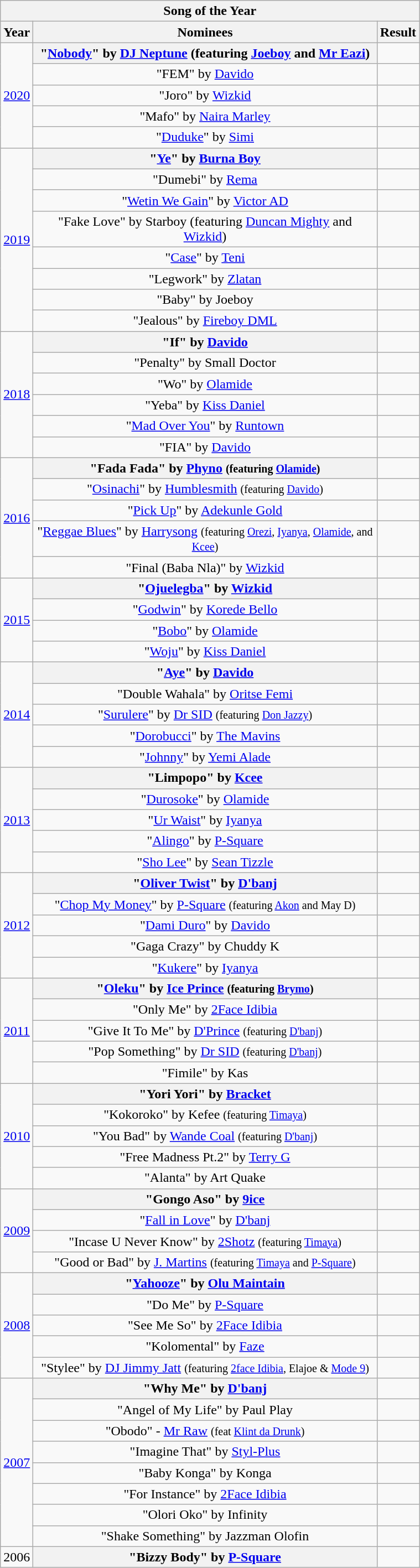<table class="wikitable"  style="text-align:center; width:40%;">
<tr>
<th colspan="3">Song of the Year</th>
</tr>
<tr>
<th>Year</th>
<th>Nominees</th>
<th>Result</th>
</tr>
<tr>
<td rowspan="5"><a href='#'>2020</a></td>
<th>"<a href='#'>Nobody</a>" by <a href='#'>DJ Neptune</a> <span>(featuring <a href='#'>Joeboy</a> and <a href='#'>Mr Eazi</a>)</span></th>
<td></td>
</tr>
<tr>
<td>"FEM" by <a href='#'>Davido</a></td>
<td></td>
</tr>
<tr>
<td>"Joro" by <a href='#'>Wizkid</a></td>
<td></td>
</tr>
<tr>
<td>"Mafo" by <a href='#'>Naira Marley</a></td>
<td></td>
</tr>
<tr>
<td>"<a href='#'>Duduke</a>" by <a href='#'>Simi</a></td>
<td></td>
</tr>
<tr>
<td rowspan="8"><a href='#'>2019</a></td>
<th>"<a href='#'>Ye</a>" by <a href='#'>Burna Boy</a></th>
<td></td>
</tr>
<tr>
<td>"Dumebi" by <a href='#'>Rema</a></td>
<td></td>
</tr>
<tr>
<td>"<a href='#'>Wetin We Gain</a>" by <a href='#'>Victor AD</a></td>
<td></td>
</tr>
<tr>
<td>"Fake Love" by Starboy <span>(featuring <a href='#'>Duncan Mighty</a> and <a href='#'>Wizkid</a>)</span></td>
<td></td>
</tr>
<tr>
<td>"<a href='#'>Case</a>" by <a href='#'>Teni</a></td>
<td></td>
</tr>
<tr>
<td>"Legwork" by <a href='#'>Zlatan</a></td>
<td></td>
</tr>
<tr>
<td>"Baby" by Joeboy</td>
<td></td>
</tr>
<tr>
<td>"Jealous" by <a href='#'>Fireboy DML</a></td>
<td></td>
</tr>
<tr>
<td rowspan="6"><a href='#'>2018</a></td>
<th>"If" by <a href='#'>Davido</a></th>
<td></td>
</tr>
<tr>
<td>"Penalty" by Small Doctor</td>
<td></td>
</tr>
<tr>
<td>"Wo" by <a href='#'>Olamide</a></td>
<td></td>
</tr>
<tr>
<td>"Yeba" by <a href='#'>Kiss Daniel</a></td>
<td></td>
</tr>
<tr>
<td>"<a href='#'>Mad Over You</a>" by <a href='#'>Runtown</a></td>
<td></td>
</tr>
<tr>
<td>"FIA" by <a href='#'>Davido</a></td>
<td></td>
</tr>
<tr>
<td rowspan="5"><a href='#'>2016</a></td>
<th>"Fada Fada" by <a href='#'>Phyno</a> <small>(featuring <a href='#'>Olamide</a>)</small></th>
<td></td>
</tr>
<tr>
<td>"<a href='#'>Osinachi</a>" by <a href='#'>Humblesmith</a> <small>(featuring <a href='#'>Davido</a>)</small></td>
<td></td>
</tr>
<tr>
<td>"<a href='#'>Pick Up</a>" by <a href='#'>Adekunle Gold</a></td>
<td></td>
</tr>
<tr>
<td>"<a href='#'>Reggae Blues</a>" by <a href='#'>Harrysong</a> <small>(featuring <a href='#'>Orezi</a>, <a href='#'>Iyanya</a>, <a href='#'>Olamide</a>, and <a href='#'>Kcee</a>)</small></td>
<td></td>
</tr>
<tr>
<td>"Final (Baba Nla)" by <a href='#'>Wizkid</a></td>
<td></td>
</tr>
<tr>
<td rowspan="4"><a href='#'>2015</a></td>
<th>"<a href='#'>Ojuelegba</a>" by <a href='#'>Wizkid</a></th>
<td></td>
</tr>
<tr>
<td>"<a href='#'>Godwin</a>" by <a href='#'>Korede Bello</a></td>
<td></td>
</tr>
<tr>
<td>"<a href='#'>Bobo</a>" by <a href='#'>Olamide</a></td>
<td></td>
</tr>
<tr>
<td>"<a href='#'>Woju</a>" by <a href='#'>Kiss Daniel</a></td>
<td></td>
</tr>
<tr>
<td rowspan="5"><a href='#'>2014</a></td>
<th>"<a href='#'>Aye</a>" by <a href='#'>Davido</a></th>
<td></td>
</tr>
<tr>
<td>"Double Wahala" by <a href='#'>Oritse Femi</a></td>
<td></td>
</tr>
<tr>
<td>"<a href='#'>Surulere</a>" by <a href='#'>Dr SID</a> <small>(featuring <a href='#'>Don Jazzy</a>)</small></td>
<td></td>
</tr>
<tr>
<td>"<a href='#'>Dorobucci</a>" by <a href='#'>The Mavins</a></td>
<td></td>
</tr>
<tr>
<td>"<a href='#'>Johnny</a>" by <a href='#'>Yemi Alade</a></td>
<td></td>
</tr>
<tr>
<td rowspan="5"><a href='#'>2013</a></td>
<th>"Limpopo" by <a href='#'>Kcee</a></th>
<td></td>
</tr>
<tr>
<td>"<a href='#'>Durosoke</a>" by <a href='#'>Olamide</a></td>
<td></td>
</tr>
<tr>
<td>"<a href='#'>Ur Waist</a>" by <a href='#'>Iyanya</a></td>
<td></td>
</tr>
<tr>
<td>"<a href='#'>Alingo</a>" by <a href='#'>P-Square</a></td>
<td></td>
</tr>
<tr>
<td>"<a href='#'>Sho Lee</a>" by <a href='#'>Sean Tizzle</a></td>
<td></td>
</tr>
<tr>
<td rowspan="5"><a href='#'>2012</a></td>
<th>"<a href='#'>Oliver Twist</a>" by <a href='#'>D'banj</a></th>
<td></td>
</tr>
<tr>
<td>"<a href='#'>Chop My Money</a>" by <a href='#'>P-Square</a> <small>(featuring <a href='#'>Akon</a> and May D)</small></td>
<td></td>
</tr>
<tr>
<td>"<a href='#'>Dami Duro</a>" by <a href='#'>Davido</a></td>
<td></td>
</tr>
<tr>
<td>"Gaga Crazy" by Chuddy K</td>
<td></td>
</tr>
<tr>
<td>"<a href='#'>Kukere</a>" by <a href='#'>Iyanya</a></td>
<td></td>
</tr>
<tr>
<td rowspan="5"><a href='#'>2011</a></td>
<th>"<a href='#'>Oleku</a>" by <a href='#'>Ice Prince</a> <small>(featuring <a href='#'>Brymo</a>)</small></th>
<td></td>
</tr>
<tr>
<td>"Only Me" by <a href='#'>2Face Idibia</a></td>
<td></td>
</tr>
<tr>
<td>"Give It To Me" by <a href='#'>D'Prince</a> <small>(featuring <a href='#'>D'banj</a>)</small></td>
<td></td>
</tr>
<tr>
<td>"Pop Something" by <a href='#'>Dr SID</a> <small>(featuring <a href='#'>D'banj</a>)</small></td>
<td></td>
</tr>
<tr>
<td>"Fimile" by Kas</td>
<td></td>
</tr>
<tr>
<td rowspan="5"><a href='#'>2010</a></td>
<th>"Yori Yori" by <a href='#'>Bracket</a></th>
<td></td>
</tr>
<tr>
<td>"Kokoroko" by Kefee <small>(featuring <a href='#'>Timaya</a>)</small></td>
<td></td>
</tr>
<tr>
<td>"You Bad" by <a href='#'>Wande Coal</a> <small>(featuring <a href='#'>D'banj</a>)</small></td>
<td></td>
</tr>
<tr>
<td>"Free Madness Pt.2" by <a href='#'>Terry G</a></td>
<td></td>
</tr>
<tr>
<td>"Alanta" by Art Quake</td>
<td></td>
</tr>
<tr>
<td rowspan="4"><a href='#'>2009</a></td>
<th>"Gongo Aso" by <a href='#'>9ice</a></th>
<td></td>
</tr>
<tr>
<td>"<a href='#'>Fall in Love</a>" by <a href='#'>D'banj</a></td>
<td></td>
</tr>
<tr>
<td>"Incase U Never Know" by <a href='#'>2Shotz</a> <small>(featuring <a href='#'>Timaya</a>)</small></td>
<td></td>
</tr>
<tr>
<td>"Good or Bad" by <a href='#'>J. Martins</a> <small>(featuring <a href='#'>Timaya</a> and <a href='#'>P-Square</a>)</small></td>
<td></td>
</tr>
<tr>
<td rowspan="5"><a href='#'>2008</a></td>
<th>"<a href='#'>Yahooze</a>" by <a href='#'>Olu Maintain</a></th>
<td></td>
</tr>
<tr>
<td>"Do Me" by <a href='#'>P-Square</a></td>
<td></td>
</tr>
<tr>
<td>"See Me So" by <a href='#'>2Face Idibia</a></td>
<td></td>
</tr>
<tr>
<td>"Kolomental" by <a href='#'>Faze</a></td>
<td></td>
</tr>
<tr>
<td>"Stylee" by <a href='#'>DJ Jimmy Jatt</a> <small>(featuring <a href='#'>2face Idibia</a>, Elajoe & <a href='#'>Mode 9</a>)</small></td>
<td></td>
</tr>
<tr>
<td rowspan="8"><a href='#'>2007</a></td>
<th>"Why Me" by <a href='#'>D'banj</a></th>
<td></td>
</tr>
<tr>
<td>"Angel of My Life" by Paul Play</td>
<td></td>
</tr>
<tr>
<td>"Obodo" - <a href='#'>Mr Raw</a> <small>(feat <a href='#'>Klint da Drunk</a>)</small></td>
<td></td>
</tr>
<tr>
<td>"Imagine That" by <a href='#'>Styl-Plus</a></td>
<td></td>
</tr>
<tr>
<td>"Baby Konga" by Konga</td>
<td></td>
</tr>
<tr>
<td>"For Instance" by <a href='#'>2Face Idibia</a></td>
<td></td>
</tr>
<tr>
<td>"Olori Oko" by Infinity</td>
<td></td>
</tr>
<tr>
<td>"Shake Something" by Jazzman Olofin</td>
<td></td>
</tr>
<tr>
<td>2006</td>
<th>"Bizzy Body" by <a href='#'>P-Square</a></th>
<td></td>
</tr>
</table>
